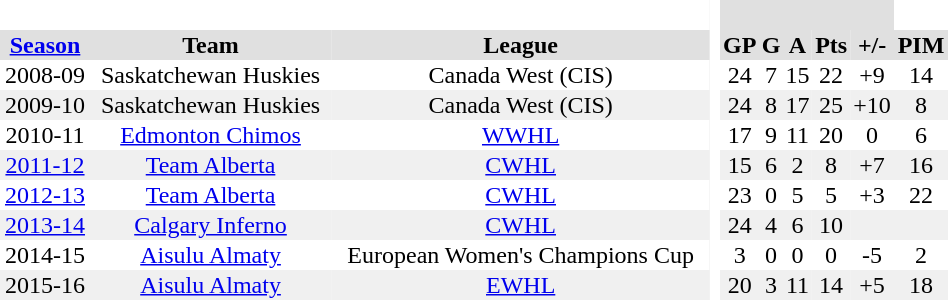<table BORDER="0" CELLPADDING="1" CELLSPACING="0" width="50%" style="text-align:center">
<tr bgcolor="#e0e0e0">
<th colspan="3" bgcolor="#ffffff"> </th>
<th rowspan="99" bgcolor="#ffffff"> </th>
<th colspan="5"></th>
</tr>
<tr bgcolor="#e0e0e0">
<th><a href='#'>Season</a></th>
<th>Team</th>
<th>League</th>
<th>GP</th>
<th>G</th>
<th>A</th>
<th>Pts</th>
<th>+/-</th>
<th>PIM</th>
</tr>
<tr>
<td>2008-09</td>
<td>Saskatchewan Huskies</td>
<td>Canada West (CIS)</td>
<td>24</td>
<td>7</td>
<td>15</td>
<td>22</td>
<td>+9</td>
<td>14</td>
</tr>
<tr bgcolor="#f0f0f0">
<td>2009-10</td>
<td>Saskatchewan Huskies</td>
<td>Canada West (CIS)</td>
<td>24</td>
<td>8</td>
<td>17</td>
<td>25</td>
<td>+10</td>
<td>8</td>
</tr>
<tr>
<td>2010-11</td>
<td><a href='#'>Edmonton Chimos</a></td>
<td><a href='#'>WWHL</a></td>
<td>17</td>
<td>9</td>
<td>11</td>
<td>20 </td>
<td>0</td>
<td>6</td>
</tr>
<tr bgcolor="#f0f0f0">
<td><a href='#'>2011-12</a></td>
<td><a href='#'>Team Alberta</a></td>
<td><a href='#'>CWHL</a></td>
<td>15</td>
<td>6</td>
<td>2</td>
<td>8</td>
<td>+7</td>
<td>16</td>
</tr>
<tr>
<td><a href='#'>2012-13</a></td>
<td><a href='#'>Team Alberta</a></td>
<td><a href='#'>CWHL</a></td>
<td>23</td>
<td>0</td>
<td>5</td>
<td>5</td>
<td>+3</td>
<td>22 </td>
</tr>
<tr bgcolor="#f0f0f0">
<td><a href='#'>2013-14</a></td>
<td><a href='#'>Calgary Inferno</a></td>
<td><a href='#'>CWHL</a></td>
<td>24</td>
<td>4</td>
<td>6</td>
<td>10</td>
<td></td>
<td></td>
</tr>
<tr>
<td>2014-15</td>
<td><a href='#'>Aisulu Almaty</a></td>
<td>European Women's Champions Cup</td>
<td>3</td>
<td>0</td>
<td>0</td>
<td>0</td>
<td>-5</td>
<td>2 </td>
</tr>
<tr bgcolor="#f0f0f0">
<td>2015-16</td>
<td><a href='#'>Aisulu Almaty</a></td>
<td><a href='#'>EWHL</a></td>
<td>20</td>
<td>3</td>
<td>11</td>
<td>14</td>
<td>+5</td>
<td>18 </td>
</tr>
</table>
